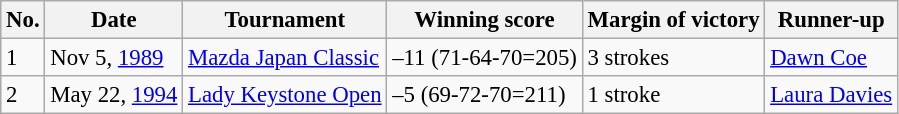<table class="wikitable" style="font-size:95%;">
<tr>
<th>No.</th>
<th>Date</th>
<th>Tournament</th>
<th>Winning score</th>
<th>Margin of victory</th>
<th>Runner-up</th>
</tr>
<tr>
<td>1</td>
<td>Nov 5, <a href='#'>1989</a></td>
<td><a href='#'>Mazda Japan Classic</a></td>
<td>–11 (71-64-70=205)</td>
<td>3 strokes</td>
<td> <a href='#'>Dawn Coe</a></td>
</tr>
<tr>
<td>2</td>
<td>May 22, <a href='#'>1994</a></td>
<td><a href='#'>Lady Keystone Open</a></td>
<td>–5 (69-72-70=211)</td>
<td>1 stroke</td>
<td> <a href='#'>Laura Davies</a></td>
</tr>
</table>
